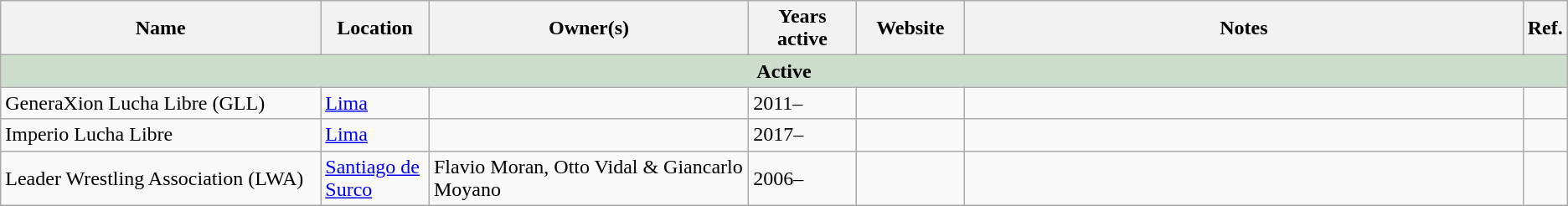<table class="wikitable sortable" style="text-align: left;">
<tr>
<th width="21%">Name</th>
<th width="7%">Location</th>
<th width="21%">Owner(s)</th>
<th width="7%">Years active</th>
<th width="7%">Website</th>
<th width="55%">Notes</th>
<th>Ref.</th>
</tr>
<tr>
<td colspan=7 style="background: #ccddcc;" align=center><strong>Active</strong></td>
</tr>
<tr>
<td>GeneraXion Lucha Libre (GLL)</td>
<td><a href='#'>Lima</a></td>
<td></td>
<td>2011–</td>
<td></td>
<td></td>
<td></td>
</tr>
<tr>
<td>Imperio Lucha Libre</td>
<td><a href='#'>Lima</a></td>
<td></td>
<td>2017–</td>
<td></td>
<td></td>
<td></td>
</tr>
<tr>
<td>Leader Wrestling Association (LWA)</td>
<td><a href='#'>Santiago de Surco</a></td>
<td>Flavio Moran, Otto Vidal & Giancarlo Moyano</td>
<td>2006–</td>
<td></td>
<td></td>
<td></td>
</tr>
</table>
